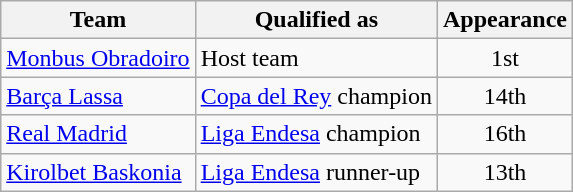<table class="wikitable">
<tr>
<th>Team</th>
<th>Qualified as</th>
<th>Appearance</th>
</tr>
<tr>
<td><a href='#'>Monbus Obradoiro</a></td>
<td>Host team</td>
<td align=center>1st</td>
</tr>
<tr>
<td><a href='#'>Barça Lassa</a></td>
<td><a href='#'>Copa del Rey</a> champion</td>
<td align=center>14th</td>
</tr>
<tr>
<td><a href='#'>Real Madrid</a></td>
<td><a href='#'>Liga Endesa</a> champion</td>
<td align=center>16th</td>
</tr>
<tr>
<td><a href='#'>Kirolbet Baskonia</a></td>
<td><a href='#'>Liga Endesa</a> runner-up</td>
<td align=center>13th</td>
</tr>
</table>
